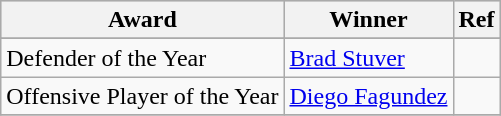<table class="wikitable">
<tr style="background:#cccccc;">
<th>Award</th>
<th>Winner</th>
<th>Ref</th>
</tr>
<tr>
</tr>
<tr>
<td>Defender of the Year</td>
<td><a href='#'>Brad Stuver</a></td>
<td style="text-align: center;"></td>
</tr>
<tr>
<td>Offensive Player of the Year</td>
<td><a href='#'>Diego Fagundez</a></td>
<td style="text-align: center;"></td>
</tr>
<tr>
</tr>
</table>
